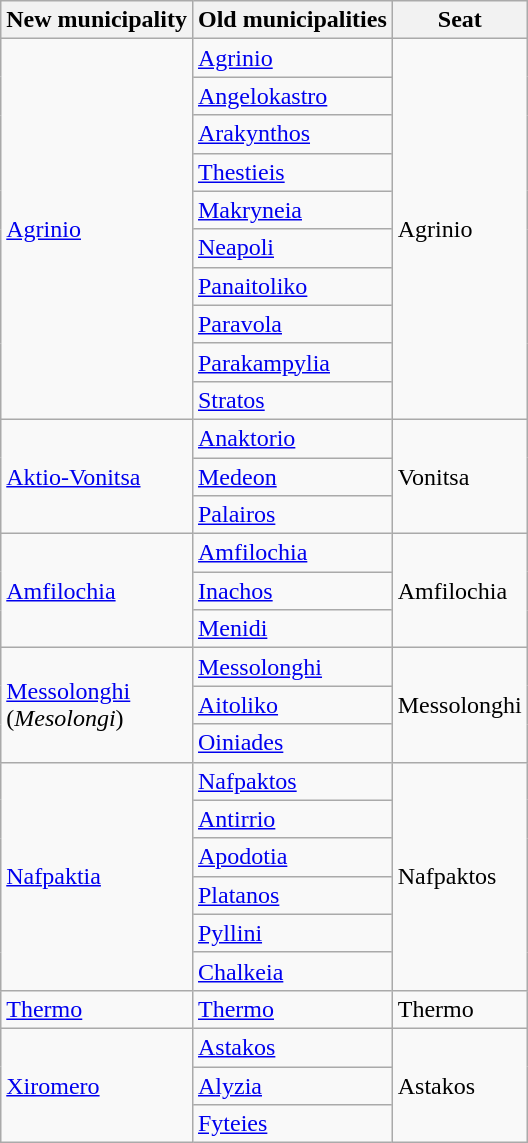<table class="wikitable">
<tr>
<th>New municipality</th>
<th>Old municipalities</th>
<th>Seat</th>
</tr>
<tr>
<td rowspan=10><a href='#'>Agrinio</a></td>
<td><a href='#'>Agrinio</a></td>
<td rowspan=10>Agrinio</td>
</tr>
<tr>
<td><a href='#'>Angelokastro</a></td>
</tr>
<tr>
<td><a href='#'>Arakynthos</a></td>
</tr>
<tr>
<td><a href='#'>Thestieis</a></td>
</tr>
<tr>
<td><a href='#'>Makryneia</a></td>
</tr>
<tr>
<td><a href='#'>Neapoli</a></td>
</tr>
<tr>
<td><a href='#'>Panaitoliko</a></td>
</tr>
<tr>
<td><a href='#'>Paravola</a></td>
</tr>
<tr>
<td><a href='#'>Parakampylia</a></td>
</tr>
<tr>
<td><a href='#'>Stratos</a></td>
</tr>
<tr>
<td rowspan=3><a href='#'>Aktio-Vonitsa</a></td>
<td><a href='#'>Anaktorio</a></td>
<td rowspan=3>Vonitsa</td>
</tr>
<tr>
<td><a href='#'>Medeon</a></td>
</tr>
<tr>
<td><a href='#'>Palairos</a></td>
</tr>
<tr>
<td rowspan=3><a href='#'>Amfilochia</a></td>
<td><a href='#'>Amfilochia</a></td>
<td rowspan=3>Amfilochia</td>
</tr>
<tr>
<td><a href='#'>Inachos</a></td>
</tr>
<tr>
<td><a href='#'>Menidi</a></td>
</tr>
<tr>
<td rowspan=3><a href='#'>Messolonghi</a> <br>(<em>Mesolongi</em>)</td>
<td><a href='#'>Messolonghi</a></td>
<td rowspan=3>Messolonghi</td>
</tr>
<tr>
<td><a href='#'>Aitoliko</a></td>
</tr>
<tr>
<td><a href='#'>Oiniades</a></td>
</tr>
<tr>
<td rowspan=6><a href='#'>Nafpaktia</a></td>
<td><a href='#'>Nafpaktos</a></td>
<td rowspan=6>Nafpaktos</td>
</tr>
<tr>
<td><a href='#'>Antirrio</a></td>
</tr>
<tr>
<td><a href='#'>Apodotia</a></td>
</tr>
<tr>
<td><a href='#'>Platanos</a></td>
</tr>
<tr>
<td><a href='#'>Pyllini</a></td>
</tr>
<tr>
<td><a href='#'>Chalkeia</a></td>
</tr>
<tr>
<td><a href='#'>Thermo</a></td>
<td><a href='#'>Thermo</a></td>
<td>Thermo</td>
</tr>
<tr>
<td rowspan=3><a href='#'>Xiromero</a></td>
<td><a href='#'>Astakos</a></td>
<td rowspan=3>Astakos</td>
</tr>
<tr>
<td><a href='#'>Alyzia</a></td>
</tr>
<tr>
<td><a href='#'>Fyteies</a></td>
</tr>
</table>
